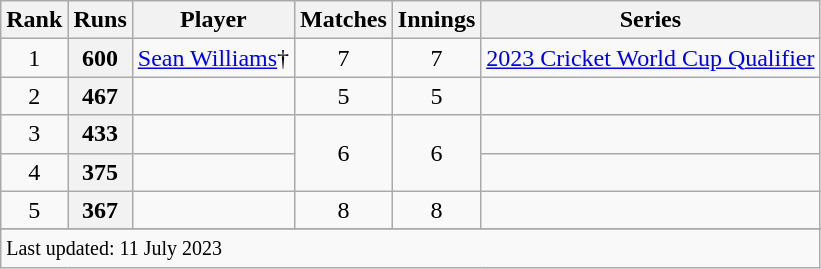<table class="wikitable plainrowheaders sortable">
<tr>
<th scope=col>Rank</th>
<th scope=col>Runs</th>
<th scope=col>Player</th>
<th scope=col>Matches</th>
<th scope=col>Innings</th>
<th scope=col>Series</th>
</tr>
<tr>
<td style="text-align:center">1</td>
<th scope="row" style="text-align:center;">600</th>
<td><a href='#'>Sean Williams</a>†</td>
<td style="text-align:center">7</td>
<td style="text-align:center">7</td>
<td><a href='#'>2023 Cricket World Cup Qualifier</a></td>
</tr>
<tr>
<td style="text-align:center">2</td>
<th scope="row" style="text-align:center;">467</th>
<td></td>
<td style="text-align:center">5</td>
<td style="text-align:center">5</td>
<td></td>
</tr>
<tr>
<td style="text-align:center">3</td>
<th scope="row" style="text-align:center;">433</th>
<td></td>
<td rowspan="2" style="text-align:center">6</td>
<td rowspan="2" style="text-align:center">6</td>
<td></td>
</tr>
<tr>
<td style="text-align:center">4</td>
<th scope="row" style="text-align:center;">375</th>
<td></td>
<td></td>
</tr>
<tr>
<td style="text-align:center">5</td>
<th scope="row" style="text-align:center;">367</th>
<td></td>
<td style="text-align:center">8</td>
<td style="text-align:center">8</td>
<td></td>
</tr>
<tr>
</tr>
<tr class=sortbottom>
<td colspan=6><small>Last updated: 11 July 2023</small></td>
</tr>
</table>
